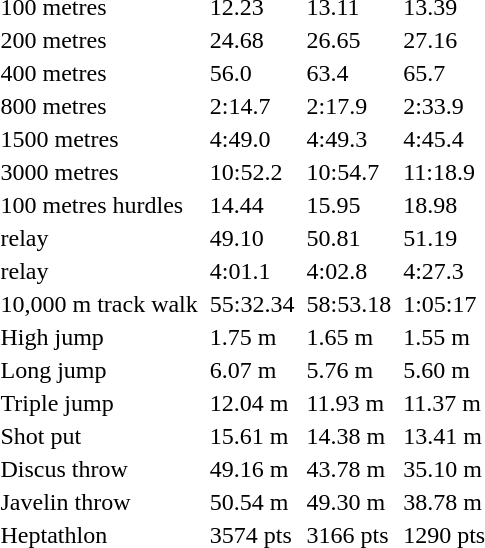<table>
<tr>
<td>100 metres</td>
<td></td>
<td>12.23</td>
<td></td>
<td>13.11</td>
<td></td>
<td>13.39</td>
</tr>
<tr>
<td>200 metres</td>
<td></td>
<td>24.68</td>
<td></td>
<td>26.65</td>
<td></td>
<td>27.16</td>
</tr>
<tr>
<td>400 metres</td>
<td></td>
<td>56.0</td>
<td></td>
<td>63.4</td>
<td></td>
<td>65.7</td>
</tr>
<tr>
<td>800 metres</td>
<td></td>
<td>2:14.7</td>
<td></td>
<td>2:17.9</td>
<td></td>
<td>2:33.9</td>
</tr>
<tr>
<td>1500 metres</td>
<td></td>
<td>4:49.0</td>
<td></td>
<td>4:49.3</td>
<td></td>
<td>4:45.4</td>
</tr>
<tr>
<td>3000 metres</td>
<td></td>
<td>10:52.2</td>
<td></td>
<td>10:54.7</td>
<td></td>
<td>11:18.9</td>
</tr>
<tr>
<td>100 metres hurdles</td>
<td></td>
<td>14.44</td>
<td></td>
<td>15.95</td>
<td></td>
<td>18.98</td>
</tr>
<tr>
<td> relay</td>
<td></td>
<td>49.10</td>
<td></td>
<td>50.81</td>
<td></td>
<td>51.19</td>
</tr>
<tr>
<td> relay</td>
<td></td>
<td>4:01.1</td>
<td></td>
<td>4:02.8</td>
<td></td>
<td>4:27.3</td>
</tr>
<tr>
<td>10,000 m track walk</td>
<td></td>
<td>55:32.34</td>
<td></td>
<td>58:53.18</td>
<td></td>
<td>1:05:17</td>
</tr>
<tr>
<td>High jump</td>
<td></td>
<td>1.75 m</td>
<td></td>
<td>1.65 m</td>
<td></td>
<td>1.55 m</td>
</tr>
<tr>
<td>Long jump</td>
<td></td>
<td>6.07 m</td>
<td></td>
<td>5.76 m</td>
<td></td>
<td>5.60 m</td>
</tr>
<tr>
<td>Triple jump</td>
<td></td>
<td>12.04 m</td>
<td></td>
<td>11.93 m</td>
<td></td>
<td>11.37 m</td>
</tr>
<tr>
<td>Shot put</td>
<td></td>
<td>15.61 m</td>
<td></td>
<td>14.38 m</td>
<td></td>
<td>13.41 m</td>
</tr>
<tr>
<td>Discus throw</td>
<td></td>
<td>49.16 m</td>
<td></td>
<td>43.78 m</td>
<td></td>
<td>35.10 m</td>
</tr>
<tr>
<td>Javelin throw</td>
<td></td>
<td>50.54 m</td>
<td></td>
<td>49.30 m</td>
<td></td>
<td>38.78 m</td>
</tr>
<tr>
<td>Heptathlon</td>
<td></td>
<td>3574 pts</td>
<td></td>
<td>3166 pts</td>
<td></td>
<td>1290 pts</td>
</tr>
</table>
